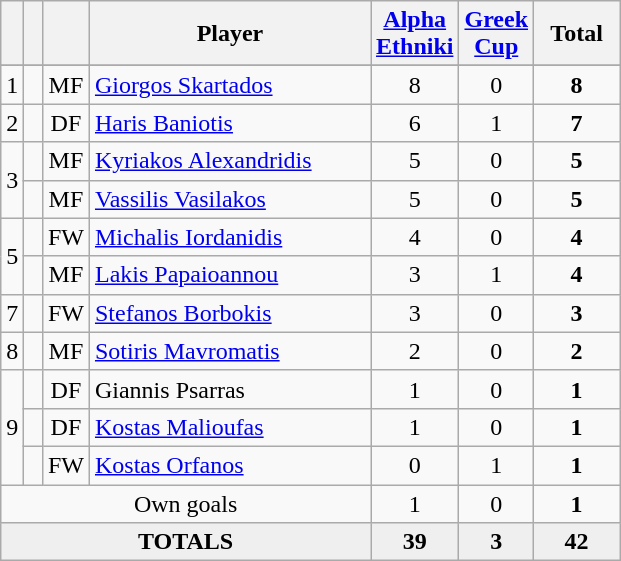<table class="wikitable sortable" style="text-align:center">
<tr>
<th width=5></th>
<th width=5></th>
<th width=5></th>
<th width=180>Player</th>
<th width=30><a href='#'>Alpha Ethniki</a></th>
<th width=30><a href='#'>Greek Cup</a></th>
<th width=50>Total</th>
</tr>
<tr>
</tr>
<tr>
<td>1</td>
<td></td>
<td>MF</td>
<td align=left> <a href='#'>Giorgos Skartados</a></td>
<td>8</td>
<td>0</td>
<td><strong>8</strong></td>
</tr>
<tr>
<td>2</td>
<td></td>
<td>DF</td>
<td align=left> <a href='#'>Haris Baniotis</a></td>
<td>6</td>
<td>1</td>
<td><strong>7</strong></td>
</tr>
<tr>
<td rowspan=2>3</td>
<td></td>
<td>MF</td>
<td align=left> <a href='#'>Kyriakos Alexandridis</a></td>
<td>5</td>
<td>0</td>
<td><strong>5</strong></td>
</tr>
<tr>
<td></td>
<td>MF</td>
<td align=left> <a href='#'>Vassilis Vasilakos</a></td>
<td>5</td>
<td>0</td>
<td><strong>5</strong></td>
</tr>
<tr>
<td rowspan=2>5</td>
<td></td>
<td>FW</td>
<td align=left> <a href='#'>Michalis Iordanidis</a></td>
<td>4</td>
<td>0</td>
<td><strong>4</strong></td>
</tr>
<tr>
<td></td>
<td>MF</td>
<td align=left> <a href='#'>Lakis Papaioannou</a></td>
<td>3</td>
<td>1</td>
<td><strong>4</strong></td>
</tr>
<tr>
<td>7</td>
<td></td>
<td>FW</td>
<td align=left> <a href='#'>Stefanos Borbokis</a></td>
<td>3</td>
<td>0</td>
<td><strong>3</strong></td>
</tr>
<tr>
<td>8</td>
<td></td>
<td>MF</td>
<td align=left> <a href='#'>Sotiris Mavromatis</a></td>
<td>2</td>
<td>0</td>
<td><strong>2</strong></td>
</tr>
<tr>
<td rowspan=3>9</td>
<td></td>
<td>DF</td>
<td align=left> Giannis Psarras</td>
<td>1</td>
<td>0</td>
<td><strong>1</strong></td>
</tr>
<tr>
<td></td>
<td>DF</td>
<td align=left> <a href='#'>Kostas Malioufas</a></td>
<td>1</td>
<td>0</td>
<td><strong>1</strong></td>
</tr>
<tr>
<td></td>
<td>FW</td>
<td align=left> <a href='#'>Kostas Orfanos</a></td>
<td>0</td>
<td>1</td>
<td><strong>1</strong></td>
</tr>
<tr>
<td colspan="4">Own goals</td>
<td>1</td>
<td>0</td>
<td><strong>1</strong></td>
</tr>
<tr bgcolor="#EFEFEF">
<td colspan=4><strong>TOTALS</strong></td>
<td><strong>39</strong></td>
<td><strong>3</strong></td>
<td><strong>42</strong></td>
</tr>
</table>
